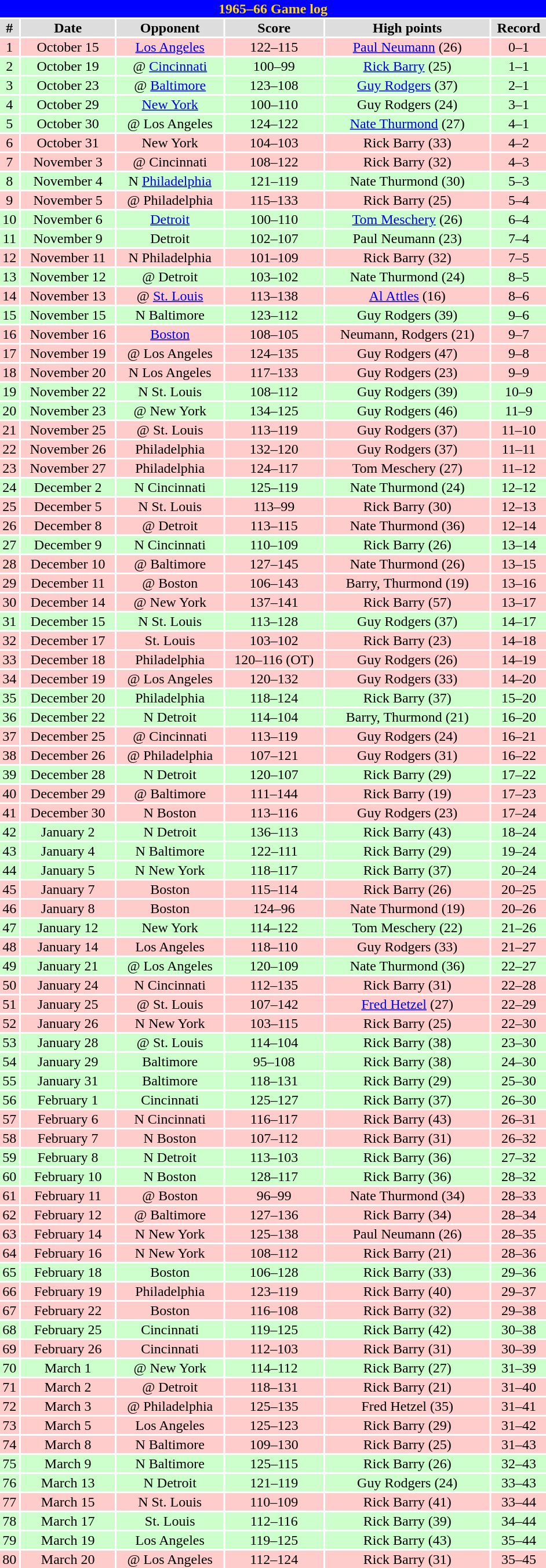<table class="toccolours collapsible" width=50% style="clear:both; margin:1.5em auto; text-align:center">
<tr>
<th colspan=11 style="background:#0000FF; color:#FFD700;">1965–66 Game log</th>
</tr>
<tr align="center" bgcolor="#dddddd">
<td><strong>#</strong></td>
<td><strong>Date</strong></td>
<td><strong>Opponent</strong></td>
<td><strong>Score</strong></td>
<td><strong>High points</strong></td>
<td><strong>Record</strong></td>
</tr>
<tr align="center" bgcolor="#ffcccc">
<td>1</td>
<td>October 15</td>
<td><a href='#'>Los Angeles</a></td>
<td>122–115</td>
<td><a href='#'>Paul Neumann</a> (26)</td>
<td>0–1</td>
</tr>
<tr align="center" bgcolor="#ccffcc">
<td>2</td>
<td>October 19</td>
<td>@ <a href='#'>Cincinnati</a></td>
<td>100–99</td>
<td><a href='#'>Rick Barry</a> (25)</td>
<td>1–1</td>
</tr>
<tr align="center" bgcolor="#ccffcc">
<td>3</td>
<td>October 23</td>
<td>@ <a href='#'>Baltimore</a></td>
<td>123–108</td>
<td><a href='#'>Guy Rodgers</a> (37)</td>
<td>2–1</td>
</tr>
<tr align="center" bgcolor="#ccffcc">
<td>4</td>
<td>October 29</td>
<td><a href='#'>New York</a></td>
<td>100–110</td>
<td>Guy Rodgers (24)</td>
<td>3–1</td>
</tr>
<tr align="center" bgcolor="#ccffcc">
<td>5</td>
<td>October 30</td>
<td>@ Los Angeles</td>
<td>124–122</td>
<td><a href='#'>Nate Thurmond</a> (27)</td>
<td>4–1</td>
</tr>
<tr align="center" bgcolor="#ffcccc">
<td>6</td>
<td>October 31</td>
<td>New York</td>
<td>104–103</td>
<td>Rick Barry (33)</td>
<td>4–2</td>
</tr>
<tr align="center" bgcolor="#ffcccc">
<td>7</td>
<td>November 3</td>
<td>@ Cincinnati</td>
<td>108–122</td>
<td>Rick Barry (32)</td>
<td>4–3</td>
</tr>
<tr align="center" bgcolor="#ccffcc">
<td>8</td>
<td>November 4</td>
<td>N <a href='#'>Philadelphia</a></td>
<td>121–119</td>
<td>Nate Thurmond (30)</td>
<td>5–3</td>
</tr>
<tr align="center" bgcolor="#ffcccc">
<td>9</td>
<td>November 5</td>
<td>@ Philadelphia</td>
<td>115–133</td>
<td>Rick Barry (25)</td>
<td>5–4</td>
</tr>
<tr align="center" bgcolor="#ccffcc">
<td>10</td>
<td>November 6</td>
<td><a href='#'>Detroit</a></td>
<td>100–110</td>
<td><a href='#'>Tom Meschery</a> (26)</td>
<td>6–4</td>
</tr>
<tr align="center" bgcolor="#ccffcc">
<td>11</td>
<td>November 9</td>
<td>Detroit</td>
<td>102–107</td>
<td>Paul Neumann (23)</td>
<td>7–4</td>
</tr>
<tr align="center" bgcolor="#ffcccc">
<td>12</td>
<td>November 11</td>
<td>N Philadelphia</td>
<td>101–109</td>
<td>Rick Barry (32)</td>
<td>7–5</td>
</tr>
<tr align="center" bgcolor="#ccffcc">
<td>13</td>
<td>November 12</td>
<td>@ Detroit</td>
<td>103–102</td>
<td>Nate Thurmond (24)</td>
<td>8–5</td>
</tr>
<tr align="center" bgcolor="#ffcccc">
<td>14</td>
<td>November 13</td>
<td>@ <a href='#'>St. Louis</a></td>
<td>113–138</td>
<td><a href='#'>Al Attles</a> (16)</td>
<td>8–6</td>
</tr>
<tr align="center" bgcolor="#ccffcc">
<td>15</td>
<td>November 15</td>
<td>N Baltimore</td>
<td>123–112</td>
<td>Guy Rodgers (39)</td>
<td>9–6</td>
</tr>
<tr align="center" bgcolor="#ffcccc">
<td>16</td>
<td>November 16</td>
<td><a href='#'>Boston</a></td>
<td>108–105</td>
<td>Neumann, Rodgers (21)</td>
<td>9–7</td>
</tr>
<tr align="center" bgcolor="#ffcccc">
<td>17</td>
<td>November 19</td>
<td>@ Los Angeles</td>
<td>124–135</td>
<td>Guy Rodgers (47)</td>
<td>9–8</td>
</tr>
<tr align="center" bgcolor="#ffcccc">
<td>18</td>
<td>November 20</td>
<td>N Los Angeles</td>
<td>117–133</td>
<td>Guy Rodgers (23)</td>
<td>9–9</td>
</tr>
<tr align="center" bgcolor="#ccffcc">
<td>19</td>
<td>November 22</td>
<td>N St. Louis</td>
<td>108–112</td>
<td>Guy Rodgers (39)</td>
<td>10–9</td>
</tr>
<tr align="center" bgcolor="#ccffcc">
<td>20</td>
<td>November 23</td>
<td>@ New York</td>
<td>134–125</td>
<td>Guy Rodgers (46)</td>
<td>11–9</td>
</tr>
<tr align="center" bgcolor="#ffcccc">
<td>21</td>
<td>November 25</td>
<td>@ St. Louis</td>
<td>113–119</td>
<td>Guy Rodgers (37)</td>
<td>11–10</td>
</tr>
<tr align="center" bgcolor="#ffcccc">
<td>22</td>
<td>November 26</td>
<td>Philadelphia</td>
<td>132–120</td>
<td>Guy Rodgers (37)</td>
<td>11–11</td>
</tr>
<tr align="center" bgcolor="#ffcccc">
<td>23</td>
<td>November 27</td>
<td>Philadelphia</td>
<td>124–117</td>
<td>Tom Meschery (27)</td>
<td>11–12</td>
</tr>
<tr align="center" bgcolor="#ccffcc">
<td>24</td>
<td>December 2</td>
<td>N Cincinnati</td>
<td>125–119</td>
<td>Nate Thurmond (24)</td>
<td>12–12</td>
</tr>
<tr align="center" bgcolor="#ffcccc">
<td>25</td>
<td>December 5</td>
<td>N St. Louis</td>
<td>113–99</td>
<td>Rick Barry (30)</td>
<td>12–13</td>
</tr>
<tr align="center" bgcolor="#ffcccc">
<td>26</td>
<td>December 8</td>
<td>@ Detroit</td>
<td>113–115</td>
<td>Nate Thurmond (36)</td>
<td>12–14</td>
</tr>
<tr align="center" bgcolor="#ccffcc">
<td>27</td>
<td>December 9</td>
<td>N Cincinnati</td>
<td>110–109</td>
<td>Rick Barry (26)</td>
<td>13–14</td>
</tr>
<tr align="center" bgcolor="#ffcccc">
<td>28</td>
<td>December 10</td>
<td>@ Baltimore</td>
<td>127–145</td>
<td>Nate Thurmond (26)</td>
<td>13–15</td>
</tr>
<tr align="center" bgcolor="#ffcccc">
<td>29</td>
<td>December 11</td>
<td>@ Boston</td>
<td>106–143</td>
<td>Barry, Thurmond (19)</td>
<td>13–16</td>
</tr>
<tr align="center" bgcolor="#ffcccc">
<td>30</td>
<td>December 14</td>
<td>@ New York</td>
<td>137–141</td>
<td>Rick Barry (57)</td>
<td>13–17</td>
</tr>
<tr align="center" bgcolor="#ccffcc">
<td>31</td>
<td>December 15</td>
<td>N St. Louis</td>
<td>113–128</td>
<td>Guy Rodgers (37)</td>
<td>14–17</td>
</tr>
<tr align="center" bgcolor="#ffcccc">
<td>32</td>
<td>December 17</td>
<td>St. Louis</td>
<td>103–102</td>
<td>Rick Barry (23)</td>
<td>14–18</td>
</tr>
<tr align="center" bgcolor="#ffcccc">
<td>33</td>
<td>December 18</td>
<td>Philadelphia</td>
<td>120–116 (OT)</td>
<td>Guy Rodgers (26)</td>
<td>14–19</td>
</tr>
<tr align="center" bgcolor="#ffcccc">
<td>34</td>
<td>December 19</td>
<td>@ Los Angeles</td>
<td>120–132</td>
<td>Guy Rodgers (33)</td>
<td>14–20</td>
</tr>
<tr align="center" bgcolor="#ccffcc">
<td>35</td>
<td>December 20</td>
<td>Philadelphia</td>
<td>118–124</td>
<td>Rick Barry (37)</td>
<td>15–20</td>
</tr>
<tr align="center" bgcolor="#ccffcc">
<td>36</td>
<td>December 22</td>
<td>N Detroit</td>
<td>114–104</td>
<td>Barry, Thurmond (21)</td>
<td>16–20</td>
</tr>
<tr align="center" bgcolor="#ffcccc">
<td>37</td>
<td>December 25</td>
<td>@ Cincinnati</td>
<td>113–119</td>
<td>Guy Rodgers (24)</td>
<td>16–21</td>
</tr>
<tr align="center" bgcolor="#ffcccc">
<td>38</td>
<td>December 26</td>
<td>@ Philadelphia</td>
<td>107–121</td>
<td>Guy Rodgers (31)</td>
<td>16–22</td>
</tr>
<tr align="center" bgcolor="#ccffcc">
<td>39</td>
<td>December 28</td>
<td>N Detroit</td>
<td>120–107</td>
<td>Rick Barry (29)</td>
<td>17–22</td>
</tr>
<tr align="center" bgcolor="#ffcccc">
<td>40</td>
<td>December 29</td>
<td>@ Baltimore</td>
<td>111–144</td>
<td>Rick Barry (19)</td>
<td>17–23</td>
</tr>
<tr align="center" bgcolor="#ffcccc">
<td>41</td>
<td>December 30</td>
<td>N Boston</td>
<td>113–116</td>
<td>Guy Rodgers (23)</td>
<td>17–24</td>
</tr>
<tr align="center" bgcolor="#ccffcc">
<td>42</td>
<td>January 2</td>
<td>N Detroit</td>
<td>136–113</td>
<td>Rick Barry (43)</td>
<td>18–24</td>
</tr>
<tr align="center" bgcolor="#ccffcc">
<td>43</td>
<td>January 4</td>
<td>N Baltimore</td>
<td>122–111</td>
<td>Rick Barry (29)</td>
<td>19–24</td>
</tr>
<tr align="center" bgcolor="#ccffcc">
<td>44</td>
<td>January 5</td>
<td>N New York</td>
<td>118–117</td>
<td>Rick Barry (37)</td>
<td>20–24</td>
</tr>
<tr align="center" bgcolor="#ffcccc">
<td>45</td>
<td>January 7</td>
<td>Boston</td>
<td>115–114</td>
<td>Rick Barry (26)</td>
<td>20–25</td>
</tr>
<tr align="center" bgcolor="#ffcccc">
<td>46</td>
<td>January 8</td>
<td>Boston</td>
<td>124–96</td>
<td>Nate Thurmond (19)</td>
<td>20–26</td>
</tr>
<tr align="center" bgcolor="#ccffcc">
<td>47</td>
<td>January 12</td>
<td>New York</td>
<td>114–122</td>
<td>Tom Meschery (22)</td>
<td>21–26</td>
</tr>
<tr align="center" bgcolor="#ffcccc">
<td>48</td>
<td>January 14</td>
<td>Los Angeles</td>
<td>118–110</td>
<td>Guy Rodgers (33)</td>
<td>21–27</td>
</tr>
<tr align="center" bgcolor="#ccffcc">
<td>49</td>
<td>January 21</td>
<td>@ Los Angeles</td>
<td>120–109</td>
<td>Nate Thurmond (36)</td>
<td>22–27</td>
</tr>
<tr align="center" bgcolor="#ffcccc">
<td>50</td>
<td>January 24</td>
<td>N Cincinnati</td>
<td>112–135</td>
<td>Rick Barry (31)</td>
<td>22–28</td>
</tr>
<tr align="center" bgcolor="#ffcccc">
<td>51</td>
<td>January 25</td>
<td>@ St. Louis</td>
<td>107–142</td>
<td><a href='#'>Fred Hetzel</a> (27)</td>
<td>22–29</td>
</tr>
<tr align="center" bgcolor="#ffcccc">
<td>52</td>
<td>January 26</td>
<td>N New York</td>
<td>103–115</td>
<td>Rick Barry (25)</td>
<td>22–30</td>
</tr>
<tr align="center" bgcolor="#ccffcc">
<td>53</td>
<td>January 28</td>
<td>@ St. Louis</td>
<td>114–104</td>
<td>Rick Barry (38)</td>
<td>23–30</td>
</tr>
<tr align="center" bgcolor="#ccffcc">
<td>54</td>
<td>January 29</td>
<td>Baltimore</td>
<td>95–108</td>
<td>Rick Barry (38)</td>
<td>24–30</td>
</tr>
<tr align="center" bgcolor="#ccffcc">
<td>55</td>
<td>January 31</td>
<td>Baltimore</td>
<td>118–131</td>
<td>Rick Barry (29)</td>
<td>25–30</td>
</tr>
<tr align="center" bgcolor="#ccffcc">
<td>56</td>
<td>February 1</td>
<td>Cincinnati</td>
<td>125–127</td>
<td>Rick Barry (37)</td>
<td>26–30</td>
</tr>
<tr align="center" bgcolor="#ffcccc">
<td>57</td>
<td>February 6</td>
<td>N Cincinnati</td>
<td>116–117</td>
<td>Rick Barry (43)</td>
<td>26–31</td>
</tr>
<tr align="center" bgcolor="#ffcccc">
<td>58</td>
<td>February 7</td>
<td>N Boston</td>
<td>107–112</td>
<td>Rick Barry (31)</td>
<td>26–32</td>
</tr>
<tr align="center" bgcolor="#ccffcc">
<td>59</td>
<td>February 8</td>
<td>N Detroit</td>
<td>113–103</td>
<td>Rick Barry (36)</td>
<td>27–32</td>
</tr>
<tr align="center" bgcolor="#ccffcc">
<td>60</td>
<td>February 10</td>
<td>N Boston</td>
<td>128–117</td>
<td>Rick Barry (36)</td>
<td>28–32</td>
</tr>
<tr align="center" bgcolor="#ffcccc">
<td>61</td>
<td>February 11</td>
<td>@ Boston</td>
<td>96–99</td>
<td>Nate Thurmond (34)</td>
<td>28–33</td>
</tr>
<tr align="center" bgcolor="#ffcccc">
<td>62</td>
<td>February 12</td>
<td>@ Baltimore</td>
<td>127–136</td>
<td>Rick Barry (34)</td>
<td>28–34</td>
</tr>
<tr align="center" bgcolor="#ffcccc">
<td>63</td>
<td>February 14</td>
<td>N New York</td>
<td>125–138</td>
<td>Paul Neumann (26)</td>
<td>28–35</td>
</tr>
<tr align="center" bgcolor="#ffcccc">
<td>64</td>
<td>February 16</td>
<td>N New York</td>
<td>108–112</td>
<td>Rick Barry (21)</td>
<td>28–36</td>
</tr>
<tr align="center" bgcolor="#ccffcc">
<td>65</td>
<td>February 18</td>
<td>Boston</td>
<td>106–128</td>
<td>Rick Barry (33)</td>
<td>29–36</td>
</tr>
<tr align="center" bgcolor="#ffcccc">
<td>66</td>
<td>February 19</td>
<td>Philadelphia</td>
<td>123–119</td>
<td>Rick Barry (40)</td>
<td>29–37</td>
</tr>
<tr align="center" bgcolor="#ffcccc">
<td>67</td>
<td>February 22</td>
<td>Boston</td>
<td>116–108</td>
<td>Rick Barry (32)</td>
<td>29–38</td>
</tr>
<tr align="center" bgcolor="#ccffcc">
<td>68</td>
<td>February 25</td>
<td>Cincinnati</td>
<td>119–125</td>
<td>Rick Barry (42)</td>
<td>30–38</td>
</tr>
<tr align="center" bgcolor="#ffcccc">
<td>69</td>
<td>February 26</td>
<td>Cincinnati</td>
<td>112–103</td>
<td>Rick Barry (31)</td>
<td>30–39</td>
</tr>
<tr align="center" bgcolor="#ccffcc">
<td>70</td>
<td>March 1</td>
<td>@ New York</td>
<td>114–112</td>
<td>Rick Barry (27)</td>
<td>31–39</td>
</tr>
<tr align="center" bgcolor="#ffcccc">
<td>71</td>
<td>March 2</td>
<td>@ Detroit</td>
<td>118–131</td>
<td>Rick Barry (21)</td>
<td>31–40</td>
</tr>
<tr align="center" bgcolor="#ffcccc">
<td>72</td>
<td>March 3</td>
<td>@ Philadelphia</td>
<td>125–135</td>
<td>Fred Hetzel (35)</td>
<td>31–41</td>
</tr>
<tr align="center" bgcolor="#ffcccc">
<td>73</td>
<td>March 5</td>
<td>Los Angeles</td>
<td>125–123</td>
<td>Rick Barry (29)</td>
<td>31–42</td>
</tr>
<tr align="center" bgcolor="#ffcccc">
<td>74</td>
<td>March 8</td>
<td>N Baltimore</td>
<td>109–130</td>
<td>Rick Barry (25)</td>
<td>31–43</td>
</tr>
<tr align="center" bgcolor="#ccffcc">
<td>75</td>
<td>March 9</td>
<td>N Baltimore</td>
<td>125–115</td>
<td>Rick Barry (26)</td>
<td>32–43</td>
</tr>
<tr align="center" bgcolor="#ccffcc">
<td>76</td>
<td>March 13</td>
<td>N Detroit</td>
<td>121–119</td>
<td>Guy Rodgers (24)</td>
<td>33–43</td>
</tr>
<tr align="center" bgcolor="#ffcccc">
<td>77</td>
<td>March 15</td>
<td>N St. Louis</td>
<td>110–109</td>
<td>Rick Barry (41)</td>
<td>33–44</td>
</tr>
<tr align="center" bgcolor="#ccffcc">
<td>78</td>
<td>March 17</td>
<td>St. Louis</td>
<td>112–116</td>
<td>Rick Barry (39)</td>
<td>34–44</td>
</tr>
<tr align="center" bgcolor="#ccffcc">
<td>79</td>
<td>March 19</td>
<td>Los Angeles</td>
<td>119–125</td>
<td>Rick Barry (43)</td>
<td>35–44</td>
</tr>
<tr align="center" bgcolor="#ffcccc">
<td>80</td>
<td>March 20</td>
<td>@ Los Angeles</td>
<td>112–124</td>
<td>Rick Barry (31)</td>
<td>35–45</td>
</tr>
</table>
